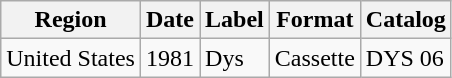<table class="wikitable">
<tr>
<th>Region</th>
<th>Date</th>
<th>Label</th>
<th>Format</th>
<th>Catalog</th>
</tr>
<tr>
<td>United States</td>
<td>1981</td>
<td>Dys</td>
<td [>Cassette</td>
<td>DYS 06</td>
</tr>
</table>
